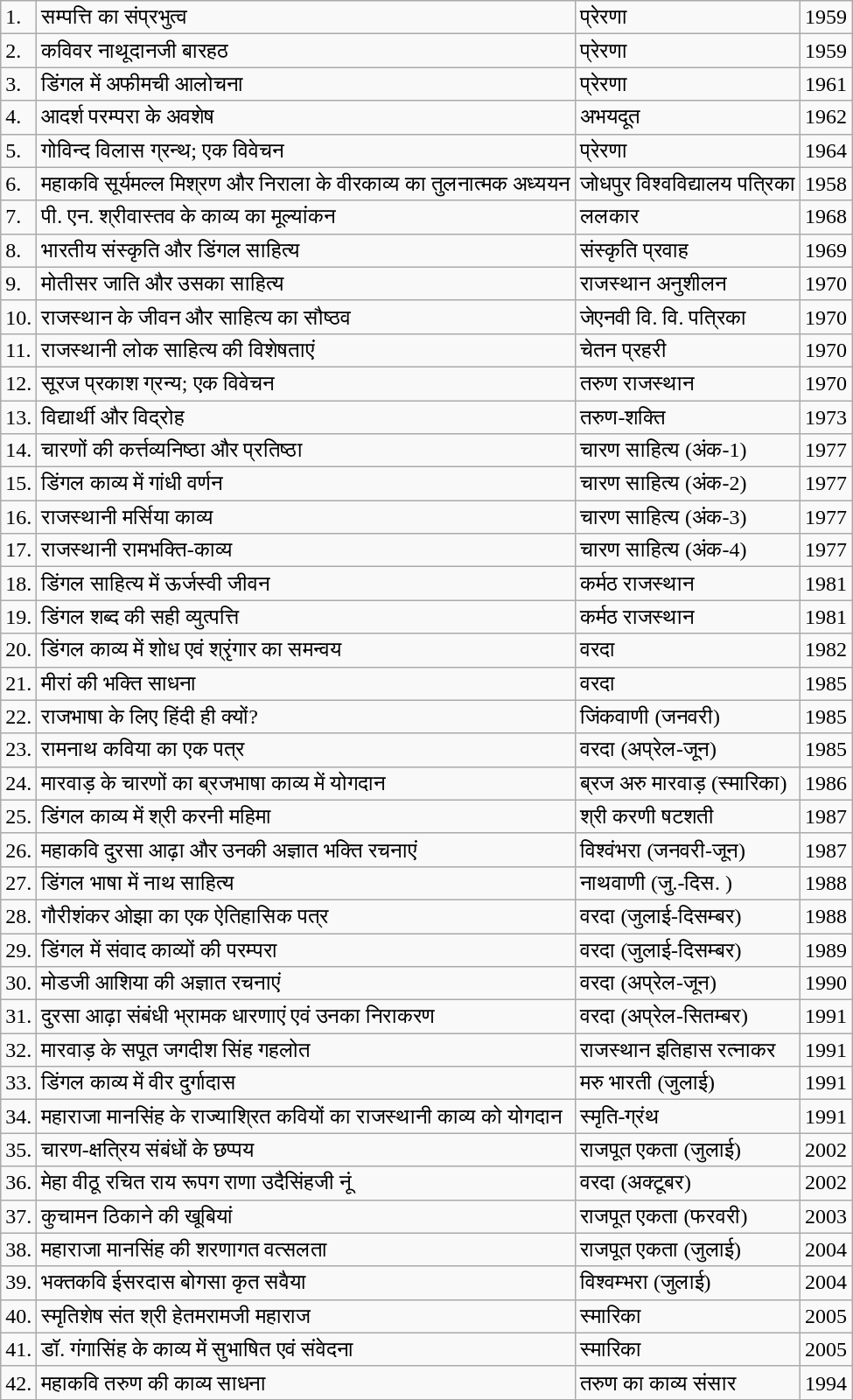<table class="wikitable">
<tr>
<td>1.</td>
<td>सम्पत्ति का संप्रभुत्व</td>
<td>प्रेरणा</td>
<td>1959</td>
</tr>
<tr>
<td>2.</td>
<td>कविवर नाथूदानजी बारहठ</td>
<td>प्रेरणा</td>
<td>1959</td>
</tr>
<tr>
<td>3.</td>
<td>डिंगल में अफीमची आलोचना</td>
<td>प्रेरणा</td>
<td>1961</td>
</tr>
<tr>
<td>4.</td>
<td>आदर्श परम्परा के अवशेष</td>
<td>अभयदूत</td>
<td>1962</td>
</tr>
<tr>
<td>5.</td>
<td>गोविन्द विलास ग्रन्थ; एक विवेचन</td>
<td>प्रेरणा</td>
<td>1964</td>
</tr>
<tr>
<td>6.</td>
<td>महाकवि सूर्यमल्ल मिश्रण और निराला के वीरकाव्य का तुलनात्मक अध्ययन</td>
<td>जोधपुर विश्वविद्यालय पत्रिका</td>
<td>1958</td>
</tr>
<tr>
<td>7.</td>
<td>पी. एन. श्रीवास्तव के काव्य का मूल्यांकन</td>
<td>ललकार</td>
<td>1968</td>
</tr>
<tr>
<td>8.</td>
<td>भारतीय संस्कृति और डिंगल साहित्य</td>
<td>संस्कृति प्रवाह</td>
<td>1969</td>
</tr>
<tr>
<td>9.</td>
<td>मोतीसर जाति और उसका साहित्य</td>
<td>राजस्थान अनुशीलन</td>
<td>1970</td>
</tr>
<tr>
<td>10.</td>
<td>राजस्थान के जीवन और साहित्य का सौष्ठव</td>
<td>जेएनवी वि. वि. पत्रिका</td>
<td>1970</td>
</tr>
<tr>
<td>11.</td>
<td>राजस्थानी लोक साहित्य की विशेषताएं</td>
<td>चेतन प्रहरी</td>
<td>1970</td>
</tr>
<tr>
<td>12.</td>
<td>सूरज प्रकाश ग्रन्य; एक विवेचन</td>
<td>तरुण राजस्थान</td>
<td>1970</td>
</tr>
<tr>
<td>13.</td>
<td>विद्यार्थी और विद्रोह</td>
<td>तरुण-शक्ति</td>
<td>1973</td>
</tr>
<tr>
<td>14.</td>
<td>चारणों की कर्त्तव्यनिष्ठा और प्रतिष्ठा</td>
<td>चारण साहित्य (अंक-1)</td>
<td>1977</td>
</tr>
<tr>
<td>15.</td>
<td>डिंगल काव्य में गांधी वर्णन</td>
<td>चारण साहित्य (अंक-2)</td>
<td>1977</td>
</tr>
<tr>
<td>16.</td>
<td>राजस्थानी मर्सिया काव्य</td>
<td>चारण साहित्य (अंक-3)</td>
<td>1977</td>
</tr>
<tr>
<td>17.</td>
<td>राजस्थानी रामभक्ति-काव्य</td>
<td>चारण साहित्य (अंक-4)</td>
<td>1977</td>
</tr>
<tr>
<td>18.</td>
<td>डिंगल साहित्य में ऊर्जस्वी जीवन</td>
<td>कर्मठ राजस्थान</td>
<td>1981</td>
</tr>
<tr>
<td>19.</td>
<td>डिंगल शब्द की सही व्युत्पत्ति</td>
<td>कर्मठ राजस्थान</td>
<td>1981</td>
</tr>
<tr>
<td>20.</td>
<td>डिंगल काव्य में शोध एवं श्रृंगार का समन्वय</td>
<td>वरदा</td>
<td>1982</td>
</tr>
<tr>
<td>21.</td>
<td>मीरां की भक्ति साधना</td>
<td>वरदा</td>
<td>1985</td>
</tr>
<tr>
<td>22.</td>
<td>राजभाषा के लिए हिंदी ही क्यों?</td>
<td>जिंकवाणी (जनवरी)</td>
<td>1985</td>
</tr>
<tr>
<td>23.</td>
<td>रामनाथ कविया का एक पत्र</td>
<td>वरदा (अप्रेल-जून)</td>
<td>1985</td>
</tr>
<tr>
<td>24.</td>
<td>मारवाड़ के चारणों का ब्रजभाषा काव्य में योगदान</td>
<td>ब्रज अरु मारवाड़ (स्मारिका)</td>
<td>1986</td>
</tr>
<tr>
<td>25.</td>
<td>डिंगल काव्य में श्री करनी महिमा</td>
<td>श्री करणी षटशती</td>
<td>1987</td>
</tr>
<tr>
<td>26.</td>
<td>महाकवि दुरसा आढ़ा और उनकी अज्ञात भक्ति रचनाएं</td>
<td>विश्वंभरा (जनवरी-जून)</td>
<td>1987</td>
</tr>
<tr>
<td>27.</td>
<td>डिंगल भाषा में नाथ साहित्य</td>
<td>नाथवाणी (जु.-दिस. )</td>
<td>1988</td>
</tr>
<tr>
<td>28.</td>
<td>गौरीशंकर ओझा का एक ऐतिहासिक पत्र</td>
<td>वरदा (जुलाई-दिसम्बर)</td>
<td>1988</td>
</tr>
<tr>
<td>29.</td>
<td>डिंगल में संवाद काव्यों की परम्परा</td>
<td>वरदा (जुलाई-दिसम्बर)</td>
<td>1989</td>
</tr>
<tr>
<td>30.</td>
<td>मोडजी आशिया की अज्ञात रचनाएं</td>
<td>वरदा (अप्रेल-जून)</td>
<td>1990</td>
</tr>
<tr>
<td>31.</td>
<td>दुरसा आढ़ा संबंधी भ्रामक धारणाएं एवं उनका निराकरण</td>
<td>वरदा (अप्रेल-सितम्बर)</td>
<td>1991</td>
</tr>
<tr>
<td>32.</td>
<td>मारवाड़ के सपूत जगदीश सिंह गहलोत</td>
<td>राजस्थान इतिहास रत्नाकर</td>
<td>1991</td>
</tr>
<tr>
<td>33.</td>
<td>डिंगल काव्य में वीर दुर्गादास</td>
<td>मरु भारती (जुलाई)</td>
<td>1991</td>
</tr>
<tr>
<td>34.</td>
<td>महाराजा मानसिंह के राज्याश्रित कवियों का राजस्थानी काव्य को योगदान</td>
<td>स्मृति-ग्रंथ</td>
<td>1991</td>
</tr>
<tr>
<td>35.</td>
<td>चारण-क्षत्रिय संबंधों के छप्पय</td>
<td>राजपूत एकता (जुलाई)</td>
<td>2002</td>
</tr>
<tr>
<td>36.</td>
<td>मेहा वीठू रचित राय रूपग राणा उदैसिंहजी नूं</td>
<td>वरदा (अक्टूबर)</td>
<td>2002</td>
</tr>
<tr>
<td>37.</td>
<td>कुचामन ठिकाने की खूबियां</td>
<td>राजपूत एकता (फरवरी)</td>
<td>2003</td>
</tr>
<tr>
<td>38.</td>
<td>महाराजा मानसिंह की शरणागत वत्सलता</td>
<td>राजपूत एकता (जुलाई)</td>
<td>2004</td>
</tr>
<tr>
<td>39.</td>
<td>भक्तकवि ईसरदास बोगसा कृत सवैया</td>
<td>विश्वम्भरा (जुलाई)</td>
<td>2004</td>
</tr>
<tr>
<td>40.</td>
<td>स्मृतिशेष संत श्री हेतमरामजी महाराज</td>
<td>स्मारिका</td>
<td>2005</td>
</tr>
<tr>
<td>41.</td>
<td>डॉ. गंगासिंह के काव्य में सुभाषित एवं संवेदना</td>
<td>स्मारिका</td>
<td>2005</td>
</tr>
<tr>
<td>42.</td>
<td>महाकवि तरुण की काव्य साधना</td>
<td>तरुण का काव्य संसार</td>
<td>1994</td>
</tr>
</table>
